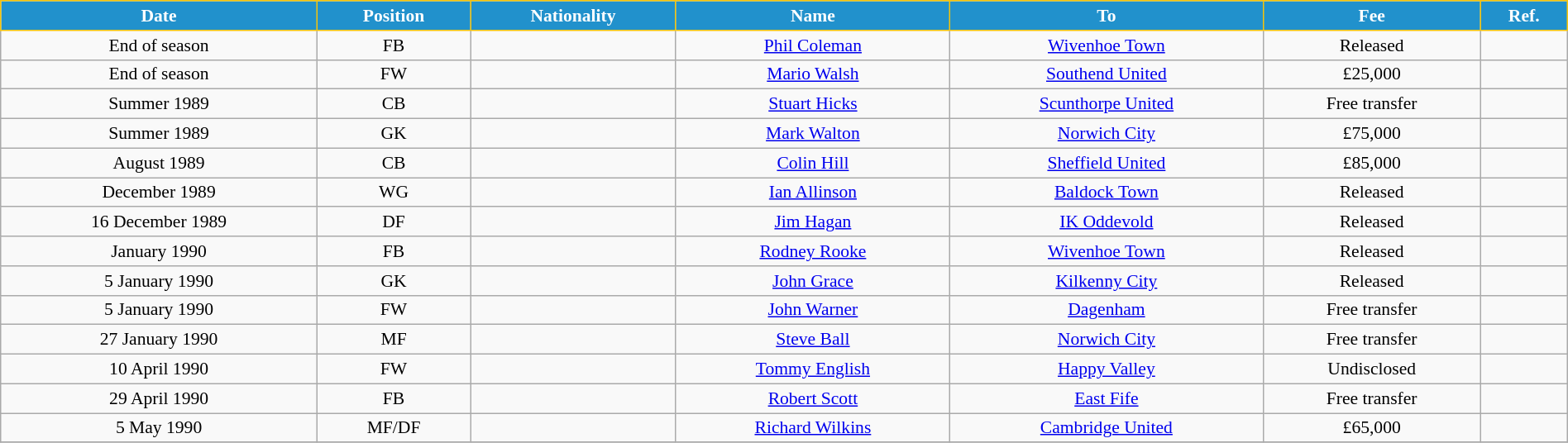<table class="wikitable" style="text-align:center; font-size:90%; width:100%;">
<tr>
<th style="background:#2191CC; color:white; border:1px solid #F7C408; text-align:center;">Date</th>
<th style="background:#2191CC; color:white; border:1px solid #F7C408; text-align:center;">Position</th>
<th style="background:#2191CC; color:white; border:1px solid #F7C408; text-align:center;">Nationality</th>
<th style="background:#2191CC; color:white; border:1px solid #F7C408; text-align:center;">Name</th>
<th style="background:#2191CC; color:white; border:1px solid #F7C408; text-align:center;">To</th>
<th style="background:#2191CC; color:white; border:1px solid #F7C408; text-align:center;">Fee</th>
<th style="background:#2191CC; color:white; border:1px solid #F7C408; text-align:center;">Ref.</th>
</tr>
<tr>
<td>End of season</td>
<td>FB</td>
<td></td>
<td><a href='#'>Phil Coleman</a></td>
<td> <a href='#'>Wivenhoe Town</a></td>
<td>Released</td>
<td></td>
</tr>
<tr>
<td>End of season</td>
<td>FW</td>
<td></td>
<td><a href='#'>Mario Walsh</a></td>
<td> <a href='#'>Southend United</a></td>
<td>£25,000</td>
<td></td>
</tr>
<tr>
<td>Summer 1989</td>
<td>CB</td>
<td></td>
<td><a href='#'>Stuart Hicks</a></td>
<td> <a href='#'>Scunthorpe United</a></td>
<td>Free transfer</td>
<td></td>
</tr>
<tr>
<td>Summer 1989</td>
<td>GK</td>
<td></td>
<td><a href='#'>Mark Walton</a></td>
<td> <a href='#'>Norwich City</a></td>
<td>£75,000</td>
<td></td>
</tr>
<tr>
<td>August 1989</td>
<td>CB</td>
<td></td>
<td><a href='#'>Colin Hill</a></td>
<td> <a href='#'>Sheffield United</a></td>
<td>£85,000</td>
<td></td>
</tr>
<tr>
<td>December 1989</td>
<td>WG</td>
<td></td>
<td><a href='#'>Ian Allinson</a></td>
<td> <a href='#'>Baldock Town</a></td>
<td>Released</td>
<td></td>
</tr>
<tr>
<td>16 December 1989</td>
<td>DF</td>
<td></td>
<td><a href='#'>Jim Hagan</a></td>
<td> <a href='#'>IK Oddevold</a></td>
<td>Released</td>
<td></td>
</tr>
<tr>
<td>January 1990</td>
<td>FB</td>
<td></td>
<td><a href='#'>Rodney Rooke</a></td>
<td> <a href='#'>Wivenhoe Town</a></td>
<td>Released</td>
<td></td>
</tr>
<tr>
<td>5 January 1990</td>
<td>GK</td>
<td></td>
<td><a href='#'>John Grace</a></td>
<td> <a href='#'>Kilkenny City</a></td>
<td>Released</td>
<td></td>
</tr>
<tr>
<td>5 January 1990</td>
<td>FW</td>
<td></td>
<td><a href='#'>John Warner</a></td>
<td> <a href='#'>Dagenham</a></td>
<td>Free transfer</td>
<td></td>
</tr>
<tr>
<td>27 January 1990</td>
<td>MF</td>
<td></td>
<td><a href='#'>Steve Ball</a></td>
<td> <a href='#'>Norwich City</a></td>
<td>Free transfer</td>
<td></td>
</tr>
<tr>
<td>10 April 1990</td>
<td>FW</td>
<td></td>
<td><a href='#'>Tommy English</a></td>
<td> <a href='#'>Happy Valley</a></td>
<td>Undisclosed</td>
<td></td>
</tr>
<tr>
<td>29 April 1990</td>
<td>FB</td>
<td></td>
<td><a href='#'>Robert Scott</a></td>
<td> <a href='#'>East Fife</a></td>
<td>Free transfer</td>
<td></td>
</tr>
<tr>
<td>5 May 1990</td>
<td>MF/DF</td>
<td></td>
<td><a href='#'>Richard Wilkins</a></td>
<td> <a href='#'>Cambridge United</a></td>
<td>£65,000</td>
<td></td>
</tr>
<tr>
</tr>
</table>
